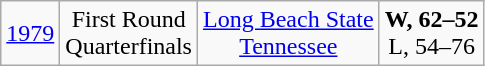<table class="wikitable">
<tr align="center">
<td><a href='#'>1979</a></td>
<td>First Round<br>Quarterfinals</td>
<td><a href='#'>Long Beach State</a><br><a href='#'>Tennessee</a></td>
<td><strong>W, 62–52</strong><br>L, 54–76</td>
</tr>
</table>
